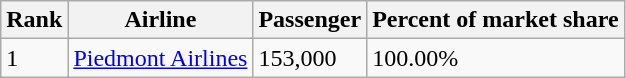<table class="wikitable">
<tr>
<th>Rank</th>
<th>Airline</th>
<th>Passenger</th>
<th>Percent of market share</th>
</tr>
<tr>
<td>1</td>
<td><a href='#'>Piedmont Airlines</a></td>
<td>153,000</td>
<td>100.00%</td>
</tr>
</table>
